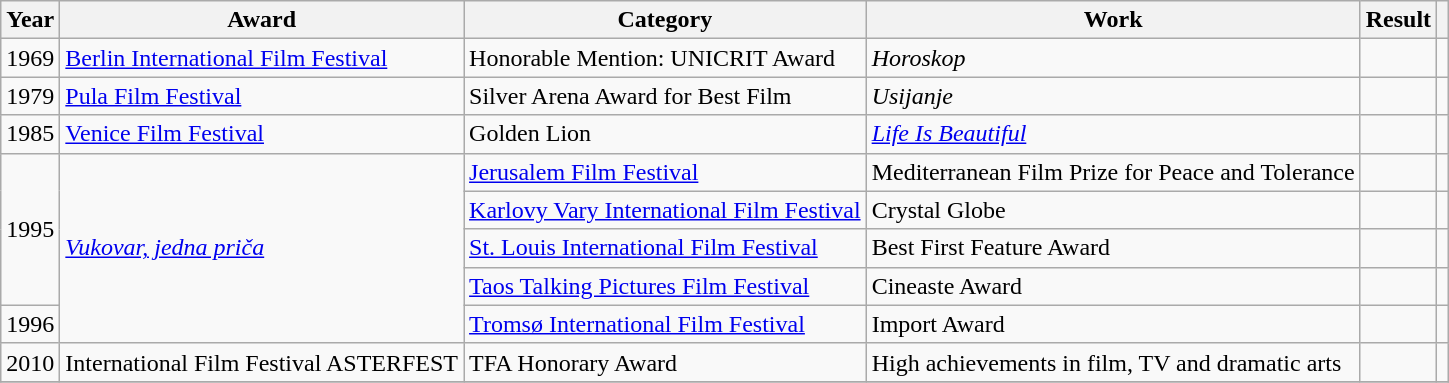<table class="wikitable sortable">
<tr>
<th>Year</th>
<th>Award</th>
<th>Category</th>
<th>Work</th>
<th>Result</th>
<th class="unsortable"></th>
</tr>
<tr>
<td>1969</td>
<td><a href='#'>Berlin International Film Festival</a></td>
<td>Honorable Mention: UNICRIT Award</td>
<td><em>Horoskop</em></td>
<td></td>
<td></td>
</tr>
<tr>
<td>1979</td>
<td><a href='#'>Pula Film Festival</a></td>
<td>Silver Arena Award for Best Film</td>
<td><em>Usijanje</em></td>
<td></td>
<td></td>
</tr>
<tr>
<td>1985</td>
<td><a href='#'>Venice Film Festival</a></td>
<td>Golden Lion</td>
<td><em><a href='#'>Life Is Beautiful</a></em></td>
<td></td>
<td></td>
</tr>
<tr>
<td rowspan="4">1995</td>
<td rowspan="5"><em><a href='#'>Vukovar, jedna priča</a></em></td>
<td><a href='#'>Jerusalem Film Festival</a></td>
<td>Mediterranean Film Prize for Peace and Tolerance</td>
<td></td>
<td></td>
</tr>
<tr>
<td><a href='#'>Karlovy Vary International Film Festival</a></td>
<td>Crystal Globe</td>
<td></td>
<td></td>
</tr>
<tr>
<td><a href='#'>St. Louis International Film Festival</a></td>
<td>Best First Feature Award</td>
<td></td>
<td></td>
</tr>
<tr>
<td><a href='#'>Taos Talking Pictures Film Festival</a></td>
<td>Cineaste Award</td>
<td></td>
<td></td>
</tr>
<tr>
<td>1996</td>
<td><a href='#'>Tromsø International Film Festival</a></td>
<td>Import Award</td>
<td></td>
<td></td>
</tr>
<tr>
<td>2010</td>
<td>International Film Festival ASTERFEST</td>
<td>TFA Honorary Award</td>
<td>High achievements in film, TV and dramatic arts</td>
<td></td>
<td></td>
</tr>
<tr>
</tr>
</table>
